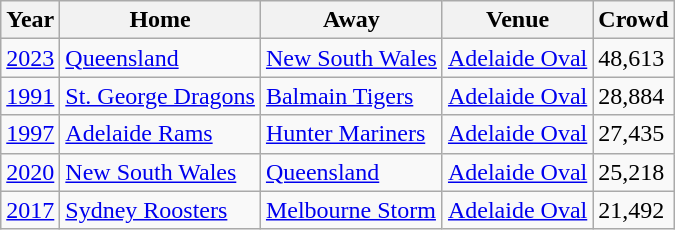<table class="wikitable">
<tr>
<th>Year</th>
<th>Home</th>
<th>Away</th>
<th>Venue</th>
<th>Crowd</th>
</tr>
<tr>
<td><a href='#'>2023</a></td>
<td> <a href='#'>Queensland</a></td>
<td> <a href='#'>New South Wales</a></td>
<td><a href='#'>Adelaide Oval</a></td>
<td>48,613</td>
</tr>
<tr>
<td><a href='#'>1991</a></td>
<td> <a href='#'>St. George Dragons</a></td>
<td> <a href='#'>Balmain Tigers</a></td>
<td><a href='#'>Adelaide Oval</a></td>
<td>28,884</td>
</tr>
<tr>
<td><a href='#'>1997</a></td>
<td> <a href='#'>Adelaide Rams</a></td>
<td> <a href='#'>Hunter Mariners</a></td>
<td><a href='#'>Adelaide Oval</a></td>
<td>27,435</td>
</tr>
<tr>
<td><a href='#'>2020</a></td>
<td> <a href='#'>New South Wales</a></td>
<td> <a href='#'>Queensland</a></td>
<td><a href='#'>Adelaide Oval</a></td>
<td>25,218</td>
</tr>
<tr>
<td><a href='#'>2017</a></td>
<td> <a href='#'>Sydney Roosters</a></td>
<td> <a href='#'>Melbourne Storm</a></td>
<td><a href='#'>Adelaide Oval</a></td>
<td>21,492</td>
</tr>
</table>
